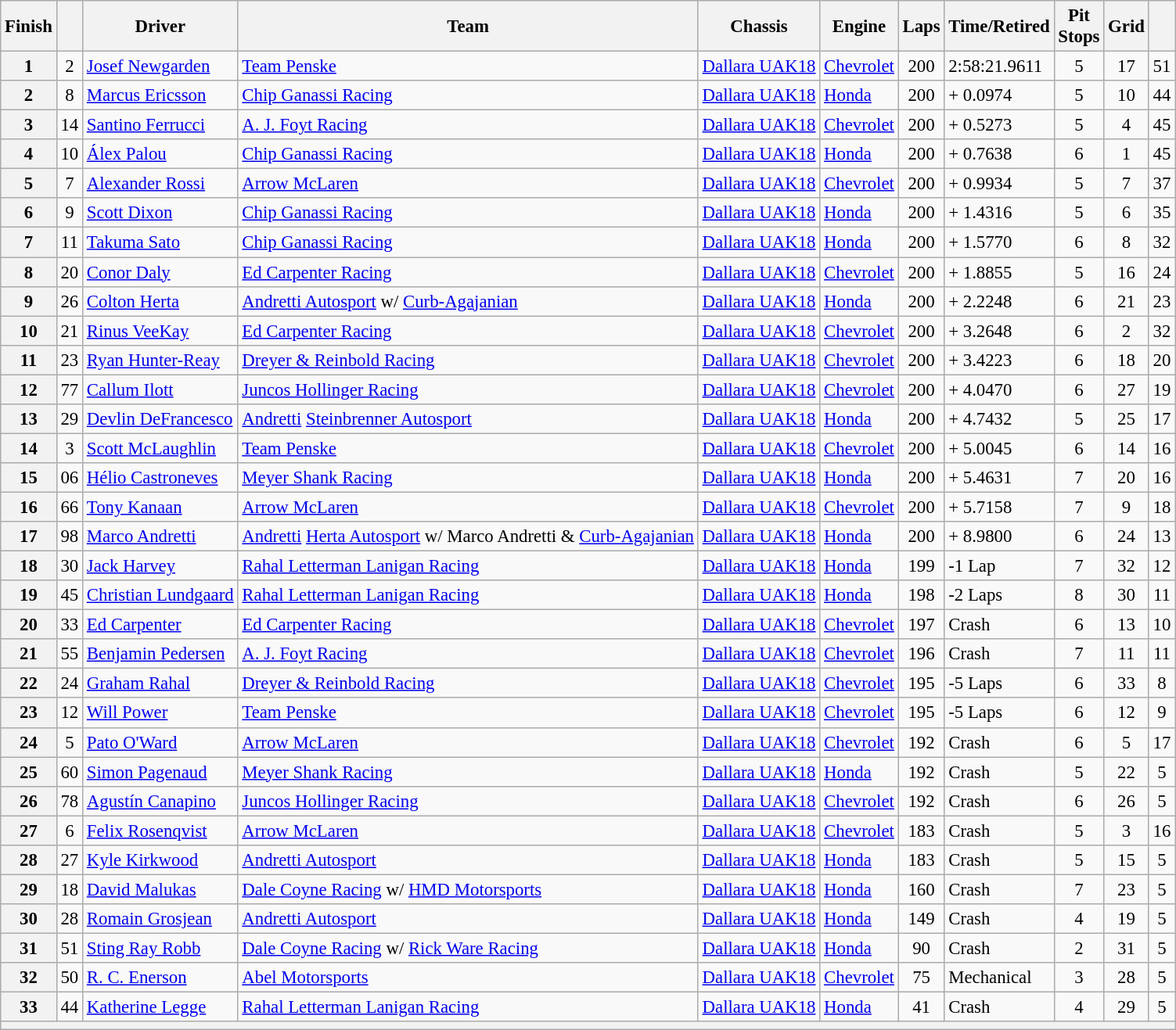<table class="wikitable" style="font-size:95%;">
<tr>
<th>Finish</th>
<th></th>
<th>Driver</th>
<th>Team</th>
<th>Chassis</th>
<th>Engine</th>
<th>Laps</th>
<th>Time/Retired</th>
<th>Pit<br>Stops</th>
<th>Grid</th>
<th></th>
</tr>
<tr>
<th>1</th>
<td align=center>2</td>
<td> <a href='#'>Josef Newgarden</a></td>
<td><a href='#'>Team Penske</a></td>
<td><a href='#'>Dallara UAK18</a></td>
<td><a href='#'>Chevrolet</a></td>
<td align=center>200</td>
<td>2:58:21.9611</td>
<td align=center>5</td>
<td align=center>17</td>
<td align=center>51</td>
</tr>
<tr>
<th>2</th>
<td align=center>8</td>
<td> <a href='#'>Marcus Ericsson</a> <strong></strong></td>
<td><a href='#'>Chip Ganassi Racing</a></td>
<td><a href='#'>Dallara UAK18</a></td>
<td><a href='#'>Honda</a></td>
<td align=center>200</td>
<td>+ 0.0974</td>
<td align=center>5</td>
<td align=center>10</td>
<td align=center>44</td>
</tr>
<tr>
<th>3</th>
<td align=center>14</td>
<td> <a href='#'>Santino Ferrucci</a></td>
<td><a href='#'>A. J. Foyt Racing</a></td>
<td><a href='#'>Dallara UAK18</a></td>
<td><a href='#'>Chevrolet</a></td>
<td align=center>200</td>
<td>+ 0.5273</td>
<td align=center>5</td>
<td align=center>4</td>
<td align=center>45</td>
</tr>
<tr>
<th>4</th>
<td align=center>10</td>
<td> <a href='#'>Álex Palou</a></td>
<td><a href='#'>Chip Ganassi Racing</a></td>
<td><a href='#'>Dallara UAK18</a></td>
<td><a href='#'>Honda</a></td>
<td align=center>200</td>
<td>+ 0.7638</td>
<td align=center>6</td>
<td align=center>1</td>
<td align=center>45</td>
</tr>
<tr>
<th>5</th>
<td align=center>7</td>
<td> <a href='#'>Alexander Rossi</a> <strong></strong></td>
<td><a href='#'>Arrow McLaren</a></td>
<td><a href='#'>Dallara UAK18</a></td>
<td><a href='#'>Chevrolet</a></td>
<td align=center>200</td>
<td>+ 0.9934</td>
<td align=center>5</td>
<td align=center>7</td>
<td align=center>37</td>
</tr>
<tr>
<th>6</th>
<td align=center>9</td>
<td> <a href='#'>Scott Dixon</a> <strong></strong></td>
<td><a href='#'>Chip Ganassi Racing</a></td>
<td><a href='#'>Dallara UAK18</a></td>
<td><a href='#'>Honda</a></td>
<td align=center>200</td>
<td>+ 1.4316</td>
<td align=center>5</td>
<td align=center>6</td>
<td align=center>35</td>
</tr>
<tr>
<th>7</th>
<td align=center>11</td>
<td> <a href='#'>Takuma Sato</a> <strong></strong></td>
<td><a href='#'>Chip Ganassi Racing</a></td>
<td><a href='#'>Dallara UAK18</a></td>
<td><a href='#'>Honda</a></td>
<td align=center>200</td>
<td>+ 1.5770</td>
<td align=center>6</td>
<td align=center>8</td>
<td align=center>32</td>
</tr>
<tr>
<th>8</th>
<td align=center>20</td>
<td> <a href='#'>Conor Daly</a></td>
<td><a href='#'>Ed Carpenter Racing</a></td>
<td><a href='#'>Dallara UAK18</a></td>
<td><a href='#'>Chevrolet</a></td>
<td align=center>200</td>
<td>+ 1.8855</td>
<td align=center>5</td>
<td align=center>16</td>
<td align=center>24</td>
</tr>
<tr>
<th>9</th>
<td align=center>26</td>
<td> <a href='#'>Colton Herta</a></td>
<td><a href='#'>Andretti Autosport</a> w/ <a href='#'>Curb-Agajanian</a></td>
<td><a href='#'>Dallara UAK18</a></td>
<td><a href='#'>Honda</a></td>
<td align=center>200</td>
<td>+ 2.2248</td>
<td align=center>6</td>
<td align=center>21</td>
<td align=center>23</td>
</tr>
<tr>
<th>10</th>
<td align=center>21</td>
<td> <a href='#'>Rinus VeeKay</a></td>
<td><a href='#'>Ed Carpenter Racing</a></td>
<td><a href='#'>Dallara UAK18</a></td>
<td><a href='#'>Chevrolet</a></td>
<td align=center>200</td>
<td>+ 3.2648</td>
<td align=center>6</td>
<td align=center>2</td>
<td align=center>32</td>
</tr>
<tr>
<th>11</th>
<td align=center>23</td>
<td> <a href='#'>Ryan Hunter-Reay</a> <strong></strong></td>
<td><a href='#'>Dreyer & Reinbold Racing</a></td>
<td><a href='#'>Dallara UAK18</a></td>
<td><a href='#'>Chevrolet</a></td>
<td align=center>200</td>
<td>+ 3.4223</td>
<td align=center>6</td>
<td align=center>18</td>
<td align=center>20</td>
</tr>
<tr>
<th>12</th>
<td align=center>77</td>
<td> <a href='#'>Callum Ilott</a></td>
<td><a href='#'>Juncos Hollinger Racing</a></td>
<td><a href='#'>Dallara UAK18</a></td>
<td><a href='#'>Chevrolet</a></td>
<td align=center>200</td>
<td>+ 4.0470</td>
<td align=center>6</td>
<td align=center>27</td>
<td align=center>19</td>
</tr>
<tr>
<th>13</th>
<td align=center>29</td>
<td> <a href='#'>Devlin DeFrancesco</a></td>
<td><a href='#'>Andretti</a> <a href='#'>Steinbrenner Autosport</a></td>
<td><a href='#'>Dallara UAK18</a></td>
<td><a href='#'>Honda</a></td>
<td align=center>200</td>
<td>+ 4.7432</td>
<td align=center>5</td>
<td align=center>25</td>
<td align=center>17</td>
</tr>
<tr>
<th>14</th>
<td align=center>3</td>
<td> <a href='#'>Scott McLaughlin</a></td>
<td><a href='#'>Team Penske</a></td>
<td><a href='#'>Dallara UAK18</a></td>
<td><a href='#'>Chevrolet</a></td>
<td align=center>200</td>
<td>+ 5.0045</td>
<td align=center>6</td>
<td align=center>14</td>
<td align=center>16</td>
</tr>
<tr>
<th>15</th>
<td align=center>06</td>
<td> <a href='#'>Hélio Castroneves</a> <strong></strong></td>
<td><a href='#'>Meyer Shank Racing</a></td>
<td><a href='#'>Dallara UAK18</a></td>
<td><a href='#'>Honda</a></td>
<td align=center>200</td>
<td>+ 5.4631</td>
<td align=center>7</td>
<td align=center>20</td>
<td align=center>16</td>
</tr>
<tr>
<th>16</th>
<td align=center>66</td>
<td> <a href='#'>Tony Kanaan</a> <strong></strong></td>
<td><a href='#'>Arrow McLaren</a></td>
<td><a href='#'>Dallara UAK18</a></td>
<td><a href='#'>Chevrolet</a></td>
<td align=center>200</td>
<td>+ 5.7158</td>
<td align=center>7</td>
<td align=center>9</td>
<td align=center>18</td>
</tr>
<tr>
<th>17</th>
<td align=center>98</td>
<td> <a href='#'>Marco Andretti</a></td>
<td><a href='#'>Andretti</a> <a href='#'>Herta Autosport</a> w/ Marco Andretti & <a href='#'>Curb-Agajanian</a></td>
<td><a href='#'>Dallara UAK18</a></td>
<td><a href='#'>Honda</a></td>
<td align=center>200</td>
<td>+ 8.9800</td>
<td align=center>6</td>
<td align=center>24</td>
<td align=center>13</td>
</tr>
<tr>
<th>18</th>
<td align=center>30</td>
<td> <a href='#'>Jack Harvey</a></td>
<td><a href='#'>Rahal Letterman Lanigan Racing</a></td>
<td><a href='#'>Dallara UAK18</a></td>
<td><a href='#'>Honda</a></td>
<td align=center>199</td>
<td>-1 Lap</td>
<td align=center>7</td>
<td align=center>32</td>
<td align=center>12</td>
</tr>
<tr>
<th>19</th>
<td align=center>45</td>
<td> <a href='#'>Christian Lundgaard</a></td>
<td><a href='#'>Rahal Letterman Lanigan Racing</a></td>
<td><a href='#'>Dallara UAK18</a></td>
<td><a href='#'>Honda</a></td>
<td align=center>198</td>
<td>-2 Laps</td>
<td align=center>8</td>
<td align=center>30</td>
<td align=center>11</td>
</tr>
<tr>
<th>20</th>
<td align=center>33</td>
<td> <a href='#'>Ed Carpenter</a></td>
<td><a href='#'>Ed Carpenter Racing</a></td>
<td><a href='#'>Dallara UAK18</a></td>
<td><a href='#'>Chevrolet</a></td>
<td align=center>197</td>
<td>Crash</td>
<td align=center>6</td>
<td align=center>13</td>
<td align=center>10</td>
</tr>
<tr>
<th>21</th>
<td align=center>55</td>
<td> <a href='#'>Benjamin Pedersen</a> <strong></strong></td>
<td><a href='#'>A. J. Foyt Racing</a></td>
<td><a href='#'>Dallara UAK18</a></td>
<td><a href='#'>Chevrolet</a></td>
<td align=center>196</td>
<td>Crash</td>
<td align=center>7</td>
<td align=center>11</td>
<td align=center>11</td>
</tr>
<tr>
<th>22</th>
<td align=center>24</td>
<td> <a href='#'>Graham Rahal</a></td>
<td><a href='#'>Dreyer & Reinbold Racing</a></td>
<td><a href='#'>Dallara UAK18</a></td>
<td><a href='#'>Chevrolet</a></td>
<td align=center>195</td>
<td>-5 Laps</td>
<td align=center>6</td>
<td align=center>33</td>
<td align=center>8</td>
</tr>
<tr>
<th>23</th>
<td align=center>12</td>
<td> <a href='#'>Will Power</a> <strong></strong></td>
<td><a href='#'>Team Penske</a></td>
<td><a href='#'>Dallara UAK18</a></td>
<td><a href='#'>Chevrolet</a></td>
<td align=center>195</td>
<td>-5 Laps</td>
<td align=center>6</td>
<td align=center>12</td>
<td align=center>9</td>
</tr>
<tr>
<th>24</th>
<td align=center>5</td>
<td> <a href='#'>Pato O'Ward</a></td>
<td><a href='#'>Arrow McLaren</a></td>
<td><a href='#'>Dallara UAK18</a></td>
<td><a href='#'>Chevrolet</a></td>
<td align=center>192</td>
<td>Crash</td>
<td align=center>6</td>
<td align=center>5</td>
<td align=center>17</td>
</tr>
<tr>
<th>25</th>
<td align=center>60</td>
<td> <a href='#'>Simon Pagenaud</a> <strong></strong></td>
<td><a href='#'>Meyer Shank Racing</a></td>
<td><a href='#'>Dallara UAK18</a></td>
<td><a href='#'>Honda</a></td>
<td align=center>192</td>
<td>Crash</td>
<td align=center>5</td>
<td align=center>22</td>
<td align=center>5</td>
</tr>
<tr>
<th>26</th>
<td align=center>78</td>
<td> <a href='#'>Agustín Canapino</a> <strong></strong></td>
<td><a href='#'>Juncos Hollinger Racing</a></td>
<td><a href='#'>Dallara UAK18</a></td>
<td><a href='#'>Chevrolet</a></td>
<td align=center>192</td>
<td>Crash</td>
<td align=center>6</td>
<td align=center>26</td>
<td align=center>5</td>
</tr>
<tr>
<th>27</th>
<td align=center>6</td>
<td> <a href='#'>Felix Rosenqvist</a></td>
<td><a href='#'>Arrow McLaren</a></td>
<td><a href='#'>Dallara UAK18</a></td>
<td><a href='#'>Chevrolet</a></td>
<td align=center>183</td>
<td>Crash</td>
<td align=center>5</td>
<td align=center>3</td>
<td align=center>16</td>
</tr>
<tr>
<th>28</th>
<td align=center>27</td>
<td> <a href='#'>Kyle Kirkwood</a></td>
<td><a href='#'>Andretti Autosport</a></td>
<td><a href='#'>Dallara UAK18</a></td>
<td><a href='#'>Honda</a></td>
<td align=center>183</td>
<td>Crash</td>
<td align=center>5</td>
<td align=center>15</td>
<td align=center>5</td>
</tr>
<tr>
<th>29</th>
<td align=center>18</td>
<td> <a href='#'>David Malukas</a></td>
<td><a href='#'>Dale Coyne Racing</a> w/ <a href='#'>HMD Motorsports</a></td>
<td><a href='#'>Dallara UAK18</a></td>
<td><a href='#'>Honda</a></td>
<td align=center>160</td>
<td>Crash</td>
<td align=center>7</td>
<td align=center>23</td>
<td align=center>5</td>
</tr>
<tr>
<th>30</th>
<td align=center>28</td>
<td> <a href='#'>Romain Grosjean</a></td>
<td><a href='#'>Andretti Autosport</a></td>
<td><a href='#'>Dallara UAK18</a></td>
<td><a href='#'>Honda</a></td>
<td align=center>149</td>
<td>Crash</td>
<td align=center>4</td>
<td align=center>19</td>
<td align=center>5</td>
</tr>
<tr>
<th>31</th>
<td align=center>51</td>
<td> <a href='#'>Sting Ray Robb</a> <strong></strong></td>
<td><a href='#'>Dale Coyne Racing</a> w/ <a href='#'>Rick Ware Racing</a></td>
<td><a href='#'>Dallara UAK18</a></td>
<td><a href='#'>Honda</a></td>
<td align=center>90</td>
<td>Crash</td>
<td align=center>2</td>
<td align=center>31</td>
<td align=center>5</td>
</tr>
<tr>
<th>32</th>
<td align=center>50</td>
<td> <a href='#'>R. C. Enerson</a> <strong></strong></td>
<td><a href='#'>Abel Motorsports</a></td>
<td><a href='#'>Dallara UAK18</a></td>
<td><a href='#'>Chevrolet</a></td>
<td align=center>75</td>
<td>Mechanical</td>
<td align=center>3</td>
<td align=center>28</td>
<td align=center>5</td>
</tr>
<tr>
<th>33</th>
<td align=center>44</td>
<td> <a href='#'>Katherine Legge</a></td>
<td><a href='#'>Rahal Letterman Lanigan Racing</a></td>
<td><a href='#'>Dallara UAK18</a></td>
<td><a href='#'>Honda</a></td>
<td align=center>41</td>
<td>Crash</td>
<td align=center>4</td>
<td align=center>29</td>
<td align=center>5</td>
</tr>
<tr>
<th colspan=11></th>
</tr>
</table>
